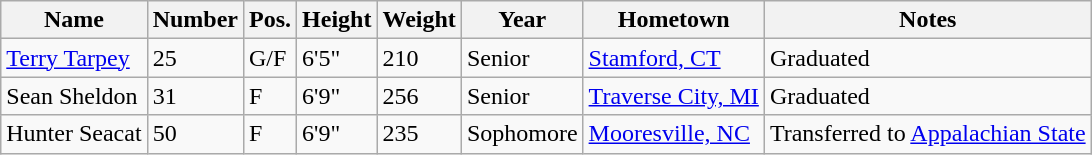<table class="wikitable sortable">
<tr>
<th>Name</th>
<th>Number</th>
<th>Pos.</th>
<th>Height</th>
<th>Weight</th>
<th>Year</th>
<th>Hometown</th>
<th class="unsortable">Notes</th>
</tr>
<tr>
<td><a href='#'>Terry Tarpey</a></td>
<td>25</td>
<td>G/F</td>
<td>6'5"</td>
<td>210</td>
<td>Senior</td>
<td><a href='#'>Stamford, CT</a></td>
<td>Graduated</td>
</tr>
<tr>
<td>Sean Sheldon</td>
<td>31</td>
<td>F</td>
<td>6'9"</td>
<td>256</td>
<td>Senior</td>
<td><a href='#'>Traverse City, MI</a></td>
<td>Graduated</td>
</tr>
<tr>
<td>Hunter Seacat</td>
<td>50</td>
<td>F</td>
<td>6'9"</td>
<td>235</td>
<td>Sophomore</td>
<td><a href='#'>Mooresville, NC</a></td>
<td>Transferred to <a href='#'>Appalachian State</a></td>
</tr>
</table>
